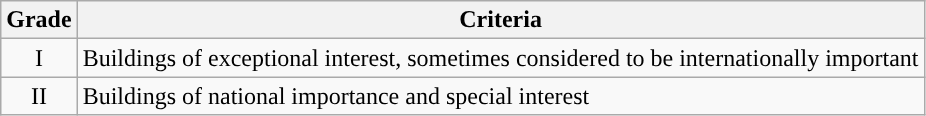<table class="wikitable">
<tr>
<th>Grade</th>
<th>Criteria</th>
</tr>
<tr>
<td align="center" >I</td>
<td>Buildings of exceptional interest, sometimes considered to be internationally important</td>
</tr>
<tr>
<td align="center" >II</td>
<td>Buildings of national importance and special interest</td>
</tr>
</table>
